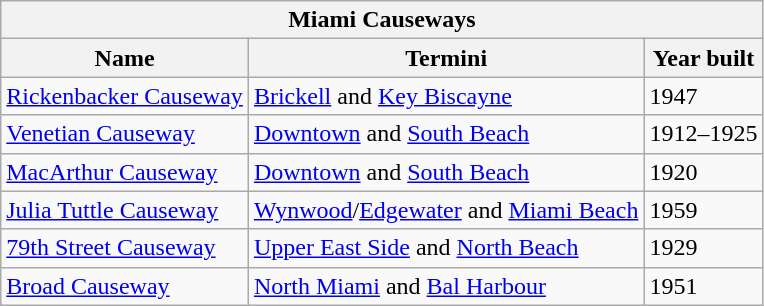<table class="wikitable">
<tr>
<th colspan=3>Miami Causeways</th>
</tr>
<tr>
<th>Name</th>
<th>Termini</th>
<th>Year built</th>
</tr>
<tr>
<td><a href='#'>Rickenbacker Causeway</a></td>
<td><a href='#'>Brickell</a> and <a href='#'>Key Biscayne</a></td>
<td>1947</td>
</tr>
<tr>
<td><a href='#'>Venetian Causeway</a></td>
<td><a href='#'>Downtown</a> and <a href='#'>South Beach</a></td>
<td>1912–1925</td>
</tr>
<tr>
<td><a href='#'>MacArthur Causeway</a></td>
<td><a href='#'>Downtown</a> and <a href='#'>South Beach</a></td>
<td>1920</td>
</tr>
<tr>
<td><a href='#'>Julia Tuttle Causeway</a></td>
<td><a href='#'>Wynwood</a>/<a href='#'>Edgewater</a> and <a href='#'>Miami Beach</a></td>
<td>1959</td>
</tr>
<tr>
<td><a href='#'>79th Street Causeway</a></td>
<td><a href='#'>Upper East Side</a> and <a href='#'>North Beach</a></td>
<td>1929</td>
</tr>
<tr>
<td><a href='#'>Broad Causeway</a></td>
<td><a href='#'>North Miami</a> and <a href='#'>Bal Harbour</a></td>
<td>1951</td>
</tr>
</table>
